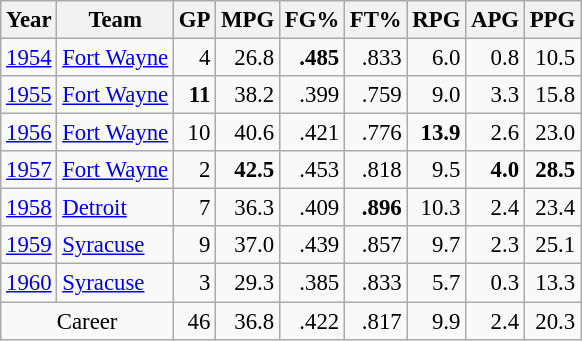<table class="wikitable sortable" style="font-size:95%; text-align:right;">
<tr>
<th>Year</th>
<th>Team</th>
<th>GP</th>
<th>MPG</th>
<th>FG%</th>
<th>FT%</th>
<th>RPG</th>
<th>APG</th>
<th>PPG</th>
</tr>
<tr>
<td style="text-align:left;"><a href='#'>1954</a></td>
<td style="text-align:left;"><a href='#'>Fort Wayne</a></td>
<td>4</td>
<td>26.8</td>
<td><strong>.485</strong></td>
<td>.833</td>
<td>6.0</td>
<td>0.8</td>
<td>10.5</td>
</tr>
<tr>
<td style="text-align:left;"><a href='#'>1955</a></td>
<td style="text-align:left;"><a href='#'>Fort Wayne</a></td>
<td><strong>11</strong></td>
<td>38.2</td>
<td>.399</td>
<td>.759</td>
<td>9.0</td>
<td>3.3</td>
<td>15.8</td>
</tr>
<tr>
<td style="text-align:left;"><a href='#'>1956</a></td>
<td style="text-align:left;"><a href='#'>Fort Wayne</a></td>
<td>10</td>
<td>40.6</td>
<td>.421</td>
<td>.776</td>
<td><strong>13.9</strong></td>
<td>2.6</td>
<td>23.0</td>
</tr>
<tr>
<td style="text-align:left;"><a href='#'>1957</a></td>
<td style="text-align:left;"><a href='#'>Fort Wayne</a></td>
<td>2</td>
<td><strong>42.5</strong></td>
<td>.453</td>
<td>.818</td>
<td>9.5</td>
<td><strong>4.0</strong></td>
<td><strong>28.5</strong></td>
</tr>
<tr>
<td style="text-align:left;"><a href='#'>1958</a></td>
<td style="text-align:left;"><a href='#'>Detroit</a></td>
<td>7</td>
<td>36.3</td>
<td>.409</td>
<td><strong>.896</strong></td>
<td>10.3</td>
<td>2.4</td>
<td>23.4</td>
</tr>
<tr>
<td style="text-align:left;"><a href='#'>1959</a></td>
<td style="text-align:left;"><a href='#'>Syracuse</a></td>
<td>9</td>
<td>37.0</td>
<td>.439</td>
<td>.857</td>
<td>9.7</td>
<td>2.3</td>
<td>25.1</td>
</tr>
<tr>
<td style="text-align:left;"><a href='#'>1960</a></td>
<td style="text-align:left;"><a href='#'>Syracuse</a></td>
<td>3</td>
<td>29.3</td>
<td>.385</td>
<td>.833</td>
<td>5.7</td>
<td>0.3</td>
<td>13.3</td>
</tr>
<tr class="sortbottom">
<td colspan="2" style="text-align:center;">Career</td>
<td>46</td>
<td>36.8</td>
<td>.422</td>
<td>.817</td>
<td>9.9</td>
<td>2.4</td>
<td>20.3</td>
</tr>
</table>
